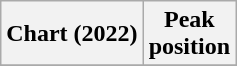<table class="wikitable plainrowheaders" style="text-align:center">
<tr>
<th scope="col">Chart (2022)</th>
<th scope="col">Peak<br>position</th>
</tr>
<tr>
</tr>
</table>
